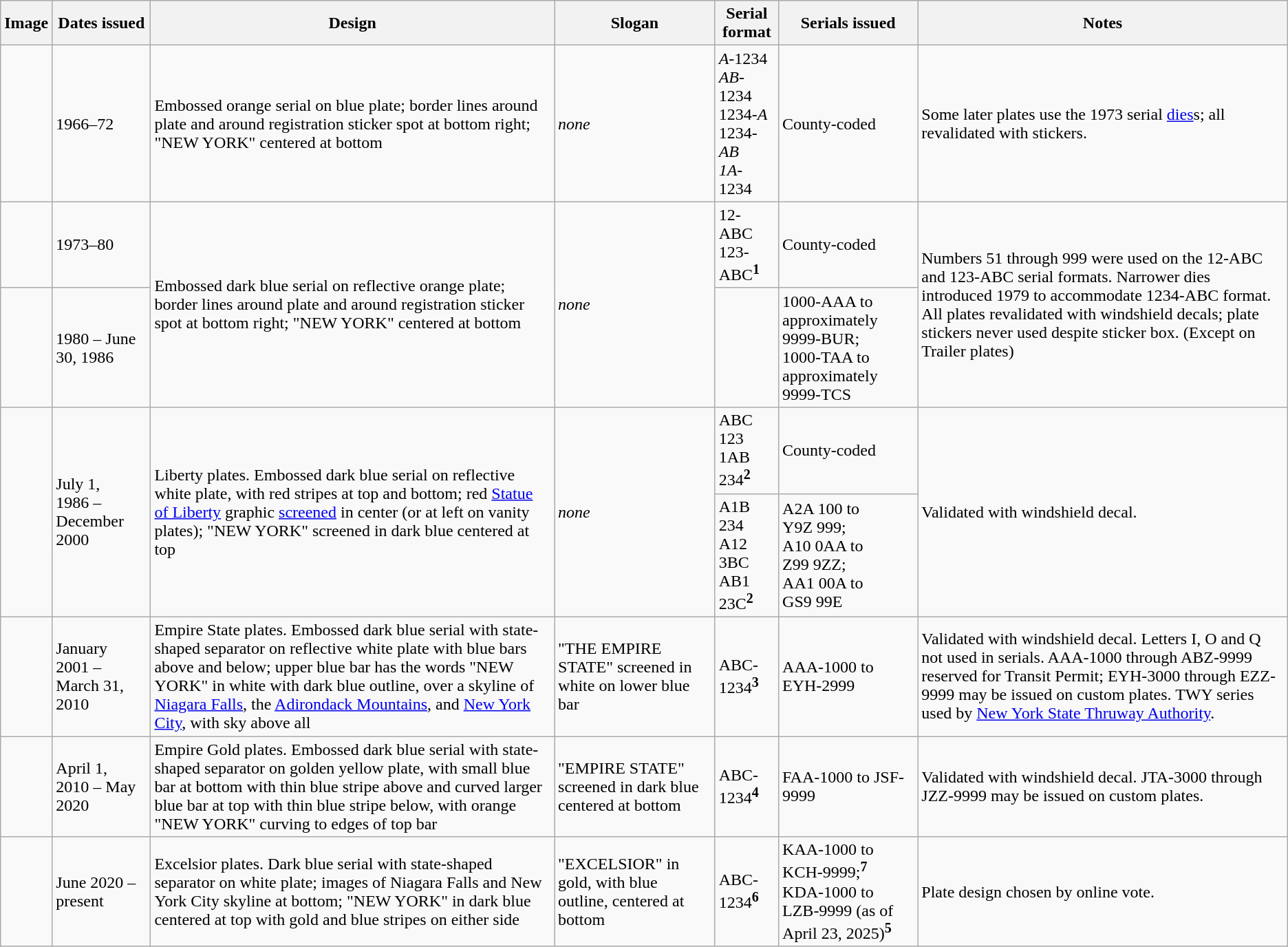<table class="wikitable">
<tr>
<th>Image</th>
<th>Dates issued</th>
<th>Design</th>
<th>Slogan</th>
<th>Serial format</th>
<th>Serials issued</th>
<th>Notes</th>
</tr>
<tr>
<td></td>
<td>1966–72</td>
<td>Embossed orange serial on blue plate; border lines around plate and around registration sticker spot at bottom right; "NEW YORK" centered at bottom</td>
<td><em>none</em></td>
<td><em>A</em>-1234<br><em>AB</em>-1234<br>1234-<em>A</em><br>1234-<em>AB</em><br><em>1A</em>-1234</td>
<td>County-coded</td>
<td>Some later plates use the 1973 serial <a href='#'>dies</a>s; all revalidated with stickers.</td>
</tr>
<tr>
<td></td>
<td>1973–80</td>
<td rowspan="2">Embossed dark blue serial on reflective orange plate; border lines around plate and around registration sticker spot at bottom right; "NEW YORK" centered at bottom</td>
<td rowspan="2"><em>none</em></td>
<td>12-ABC<br>123-ABC<sup><strong>1</strong></sup></td>
<td>County-coded</td>
<td rowspan="2">Numbers 51 through 999 were used on the 12-ABC and 123-ABC serial formats. Narrower dies introduced 1979 to accommodate 1234-ABC format. All plates revalidated with windshield decals; plate stickers never used despite sticker box. (Except on Trailer plates)</td>
</tr>
<tr>
<td></td>
<td>1980 – June 30, 1986</td>
<td></td>
<td>1000-AAA to approximately 9999-BUR;<br>1000-TAA to approximately 9999-TCS</td>
</tr>
<tr>
<td rowspan="2"></td>
<td rowspan="2">July 1, 1986 – December 2000</td>
<td rowspan="2">Liberty plates. Embossed dark blue serial on reflective white plate, with red stripes at top and bottom; red <a href='#'>Statue of Liberty</a> graphic <a href='#'>screened</a> in center (or at left on vanity plates); "NEW YORK" screened in dark blue centered at top</td>
<td rowspan="2"><em>none</em></td>
<td>ABC 123<br>1AB 234<sup><strong>2</strong></sup></td>
<td>County-coded</td>
<td rowspan="2">Validated with windshield decal.</td>
</tr>
<tr>
<td>A1B 234<br>A12 3BC<br>AB1 23C<sup><strong>2</strong></sup></td>
<td>A2A 100 to Y9Z 999;<br>A10 0AA to Z99 9ZZ;<br>AA1 00A to GS9 99E</td>
</tr>
<tr>
<td></td>
<td>January 2001 – March 31, 2010</td>
<td>Empire State plates. Embossed dark blue serial with state-shaped separator on reflective white plate with blue bars above and below; upper blue bar has the words "NEW YORK" in white with dark blue outline, over a skyline of <a href='#'>Niagara Falls</a>, the <a href='#'>Adirondack Mountains</a>, and <a href='#'>New York City</a>, with sky above all</td>
<td>"THE EMPIRE STATE" screened in white on lower blue bar</td>
<td>ABC-1234<sup><strong>3</strong></sup></td>
<td>AAA-1000 to EYH-2999</td>
<td>Validated with windshield decal. Letters I, O and Q not used in serials. AAA-1000 through ABZ-9999 reserved for Transit Permit; EYH-3000 through EZZ-9999 may be issued on custom plates. TWY series used by <a href='#'>New York State Thruway Authority</a>.</td>
</tr>
<tr>
<td></td>
<td>April 1, 2010 – May 2020</td>
<td>Empire Gold plates. Embossed dark blue serial with state-shaped separator on golden yellow plate, with small blue bar at bottom with thin blue stripe above and curved larger blue bar at top with thin blue stripe below, with orange "NEW YORK" curving to edges of top bar</td>
<td>"EMPIRE STATE" screened in dark blue centered at bottom</td>
<td>ABC-1234<sup><strong>4</strong></sup></td>
<td>FAA-1000 to JSF-9999</td>
<td>Validated with windshield decal.  JTA-3000 through JZZ-9999 may be issued on custom plates.</td>
</tr>
<tr>
<td></td>
<td>June 2020 – present</td>
<td>Excelsior plates. Dark blue serial with state-shaped separator on white plate; images of Niagara Falls and New York City skyline at bottom; "NEW YORK" in dark blue centered at top with gold and blue stripes on either side</td>
<td>"EXCELSIOR" in gold, with blue outline, centered at bottom</td>
<td>ABC-1234<sup><strong>6</strong></sup></td>
<td>KAA-1000 to KCH-9999;<sup><strong>7</strong></sup><br>KDA-1000 to LZB-9999 (as of April 23, 2025)<sup><strong>5</strong></sup></td>
<td>Plate design chosen by online vote.</td>
</tr>
</table>
